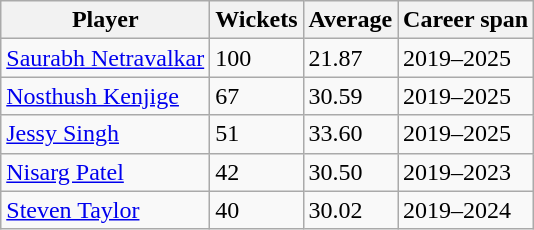<table class="wikitable">
<tr>
<th>Player</th>
<th>Wickets</th>
<th>Average</th>
<th>Career span</th>
</tr>
<tr>
<td><a href='#'>Saurabh Netravalkar</a></td>
<td>100</td>
<td>21.87</td>
<td>2019–2025</td>
</tr>
<tr>
<td><a href='#'>Nosthush Kenjige</a></td>
<td>67</td>
<td>30.59</td>
<td>2019–2025</td>
</tr>
<tr>
<td><a href='#'>Jessy Singh</a></td>
<td>51</td>
<td>33.60</td>
<td>2019–2025</td>
</tr>
<tr>
<td><a href='#'>Nisarg Patel</a></td>
<td>42</td>
<td>30.50</td>
<td>2019–2023</td>
</tr>
<tr>
<td><a href='#'>Steven Taylor</a></td>
<td>40</td>
<td>30.02</td>
<td>2019–2024</td>
</tr>
</table>
